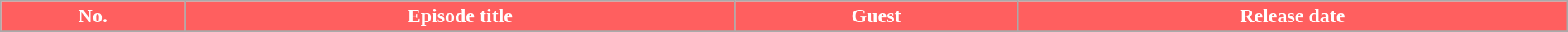<table class="wikitable plainrowheaders  mw-collapsible" style="width:100%; margin:auto;">
<tr>
<th style="color:white; background-color: #FF5F5F">No.</th>
<th style="color:white; background-color: #FF5F5F">Episode title</th>
<th style="color:white; background-color: #FF5F5F">Guest</th>
<th style="color:white; background-color: #FF5F5F">Release date</th>
</tr>
<tr>
</tr>
</table>
